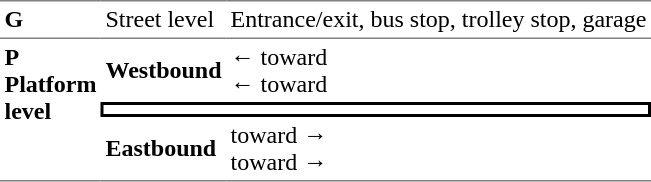<table table border=0 cellspacing=0 cellpadding=3>
<tr>
<td style="border-top:solid 1px gray" width=50 valign=top><strong>G</strong></td>
<td style="border-top:solid 1px gray" valign=top>Street level</td>
<td style="border-top:solid 1px gray" valign=top>Entrance/exit, bus stop, trolley stop, garage</td>
</tr>
<tr>
<td style="border-top:solid 1px gray;border-bottom:solid 1px gray" width=50 rowspan=3 valign=top><strong>P <br>Platform level</strong></td>
<td style="border-top:solid 1px gray"><strong>Westbound</strong></td>
<td style="border-top:solid 1px gray">←  toward  <br>←  toward  </td>
</tr>
<tr>
<td style="border-top:solid 2px black;border-right:solid 2px black;border-left:solid 2px black;border-bottom:solid 2px black;text-align:center" colspan=2></td>
</tr>
<tr>
<td style="border-bottom:solid 1px gray"><strong>Eastbound</strong></td>
<td style="border-bottom:solid 1px gray">  toward   →<br>  toward   →</td>
</tr>
</table>
